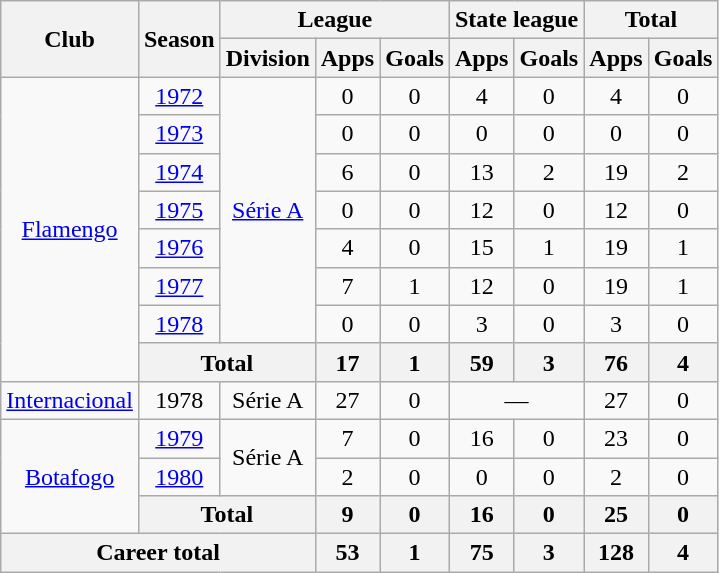<table class="wikitable" style="text-align: center">
<tr>
<th rowspan="2">Club</th>
<th rowspan="2">Season</th>
<th colspan="3">League</th>
<th colspan="2">State league</th>
<th colspan="2">Total</th>
</tr>
<tr>
<th>Division</th>
<th>Apps</th>
<th>Goals</th>
<th>Apps</th>
<th>Goals</th>
<th>Apps</th>
<th>Goals</th>
</tr>
<tr>
<td rowspan="8"><a href='#'>Flamengo</a></td>
<td><a href='#'>1972</a></td>
<td rowspan="7"><a href='#'>Série A</a></td>
<td>0</td>
<td>0</td>
<td>4</td>
<td>0</td>
<td>4</td>
<td>0</td>
</tr>
<tr>
<td><a href='#'>1973</a></td>
<td>0</td>
<td>0</td>
<td>0</td>
<td>0</td>
<td>0</td>
<td>0</td>
</tr>
<tr>
<td><a href='#'>1974</a></td>
<td>6</td>
<td>0</td>
<td>13</td>
<td>2</td>
<td>19</td>
<td>2</td>
</tr>
<tr>
<td><a href='#'>1975</a></td>
<td>0</td>
<td>0</td>
<td>12</td>
<td>0</td>
<td>12</td>
<td>0</td>
</tr>
<tr>
<td><a href='#'>1976</a></td>
<td>4</td>
<td>0</td>
<td>15</td>
<td>1</td>
<td>19</td>
<td>1</td>
</tr>
<tr>
<td><a href='#'>1977</a></td>
<td>7</td>
<td>1</td>
<td>12</td>
<td>0</td>
<td>19</td>
<td>1</td>
</tr>
<tr>
<td><a href='#'>1978</a></td>
<td>0</td>
<td>0</td>
<td>3</td>
<td>0</td>
<td>3</td>
<td>0</td>
</tr>
<tr>
<th colspan="2">Total</th>
<th>17</th>
<th>1</th>
<th>59</th>
<th>3</th>
<th>76</th>
<th>4</th>
</tr>
<tr>
<td><a href='#'>Internacional</a></td>
<td>1978</td>
<td>Série A</td>
<td>27</td>
<td>0</td>
<td colspan="2">—</td>
<td>27</td>
<td>0</td>
</tr>
<tr>
<td rowspan="3"><a href='#'>Botafogo</a></td>
<td><a href='#'>1979</a></td>
<td rowspan="2">Série A</td>
<td>7</td>
<td>0</td>
<td>16</td>
<td>0</td>
<td>23</td>
<td>0</td>
</tr>
<tr>
<td><a href='#'>1980</a></td>
<td>2</td>
<td>0</td>
<td>0</td>
<td>0</td>
<td>2</td>
<td>0</td>
</tr>
<tr>
<th colspan="2">Total</th>
<th>9</th>
<th>0</th>
<th>16</th>
<th>0</th>
<th>25</th>
<th>0</th>
</tr>
<tr>
<th colspan="3"><strong>Career total</strong></th>
<th>53</th>
<th>1</th>
<th>75</th>
<th>3</th>
<th>128</th>
<th>4</th>
</tr>
</table>
